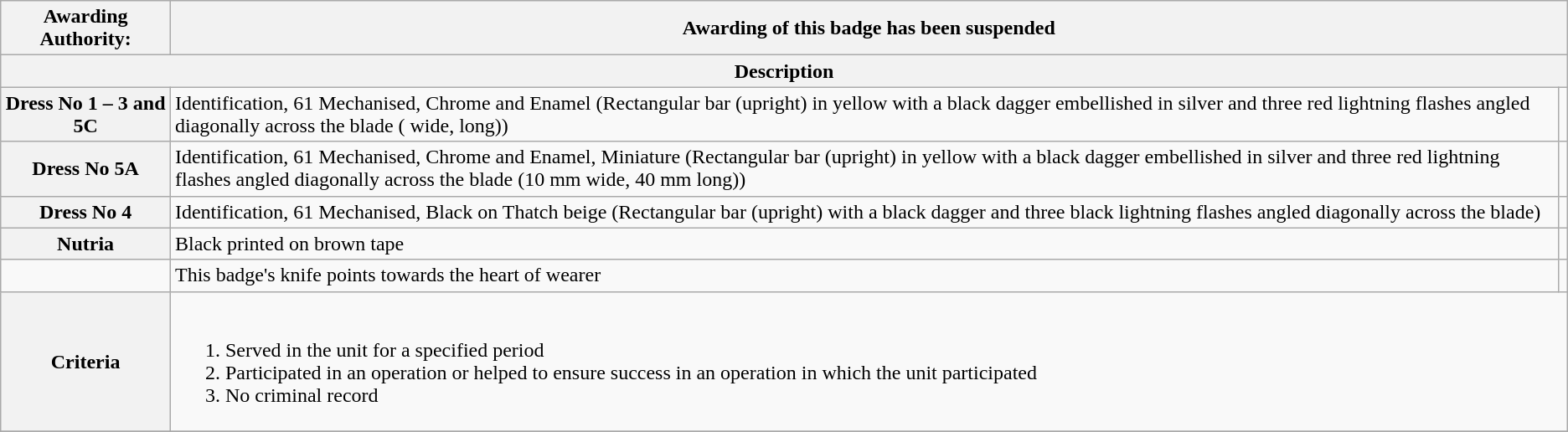<table class=wikitable style="text-align: left;">
<tr>
<th><strong>Awarding Authority</strong>:</th>
<th colspan="2">Awarding of this badge has been suspended</th>
</tr>
<tr>
<th colspan="3">Description</th>
</tr>
<tr>
<th>Dress No 1 – 3 and 5C</th>
<td>Identification, 61 Mechanised, Chrome and Enamel (Rectangular bar (upright) in yellow with a black dagger embellished in silver and three red lightning flashes angled diagonally across the blade ( wide,  long))</td>
<td></td>
</tr>
<tr>
<th>Dress No 5A</th>
<td>Identification, 61 Mechanised, Chrome and Enamel, Miniature (Rectangular bar (upright) in yellow with a black dagger embellished in silver and three red lightning flashes angled diagonally across the blade (10 mm wide, 40 mm long))</td>
<td></td>
</tr>
<tr>
<th>Dress No 4</th>
<td>Identification, 61 Mechanised, Black on Thatch beige (Rectangular bar (upright) with a black dagger and three black lightning flashes angled diagonally across the blade)</td>
<td></td>
</tr>
<tr>
<th>Nutria</th>
<td>Black printed on brown tape</td>
<td></td>
</tr>
<tr>
<td></td>
<td>This badge's knife points towards the heart of wearer</td>
</tr>
<tr>
<th>Criteria</th>
<td colspan="2"><br><ol><li>Served in the unit for a specified period</li><li>Participated in an operation or helped to ensure success in an operation in which the unit participated</li><li>No criminal record</li></ol></td>
</tr>
<tr>
</tr>
</table>
